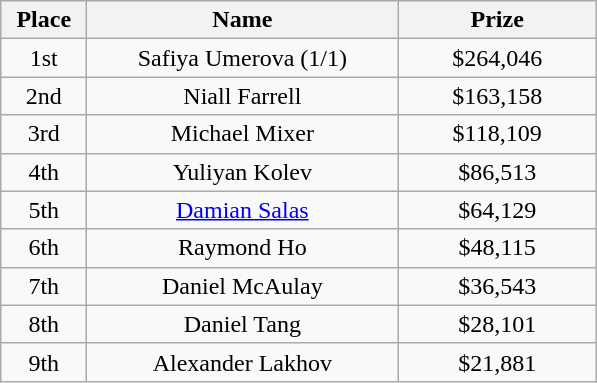<table class="wikitable">
<tr>
<th width="50">Place</th>
<th width="200">Name</th>
<th width="125">Prize</th>
</tr>
<tr>
<td align = "center">1st</td>
<td align = "center">Safiya Umerova (1/1)</td>
<td align = "center">$264,046</td>
</tr>
<tr>
<td align = "center">2nd</td>
<td align = "center">Niall Farrell</td>
<td align = "center">$163,158</td>
</tr>
<tr>
<td align = "center">3rd</td>
<td align = "center">Michael Mixer</td>
<td align = "center">$118,109</td>
</tr>
<tr>
<td align = "center">4th</td>
<td align = "center">Yuliyan Kolev</td>
<td align = "center">$86,513</td>
</tr>
<tr>
<td align = "center">5th</td>
<td align = "center"><a href='#'>Damian Salas</a></td>
<td align = "center">$64,129</td>
</tr>
<tr>
<td align = "center">6th</td>
<td align = "center">Raymond Ho</td>
<td align = "center">$48,115</td>
</tr>
<tr>
<td align = "center">7th</td>
<td align = "center">Daniel McAulay</td>
<td align = "center">$36,543</td>
</tr>
<tr>
<td align = "center">8th</td>
<td align = "center">Daniel Tang</td>
<td align = "center">$28,101</td>
</tr>
<tr>
<td align = "center">9th</td>
<td align = "center">Alexander Lakhov</td>
<td align = "center">$21,881</td>
</tr>
</table>
